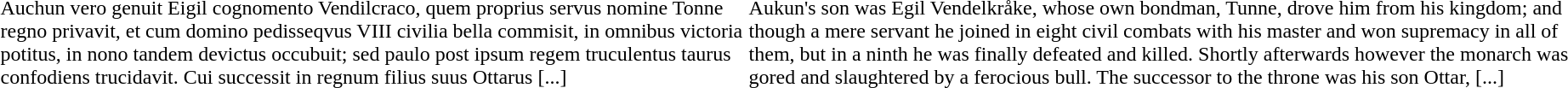<table>
<tr>
<td><br>Auchun vero genuit Eigil cognomento Vendilcraco, quem proprius servus nomine Tonne regno privavit, et cum domino pedisseqvus VIII civilia bella commisit, in omnibus victoria potitus, in nono tandem devictus occubuit; sed paulo post ipsum regem truculentus taurus confodiens trucidavit. Cui successit in regnum filius suus Ottarus [...]</td>
<td><br>Aukun's son was Egil Vendelkråke, whose own bondman, Tunne, drove him from his kingdom; and though a mere servant he joined in eight civil combats with his master and won supremacy in all of them, but in a ninth he was finally defeated and killed. Shortly afterwards however the monarch was gored and slaughtered by a ferocious bull. The successor to the throne was his son Ottar, [...]</td>
<td></td>
</tr>
</table>
